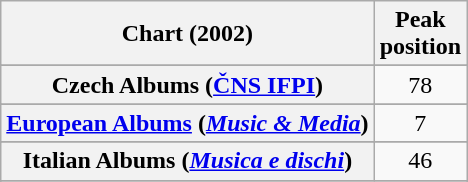<table class="wikitable sortable plainrowheaders" style="text-align:center">
<tr>
<th scope="col">Chart (2002)</th>
<th scope="col">Peak<br>position</th>
</tr>
<tr>
</tr>
<tr>
</tr>
<tr>
<th scope="row">Czech Albums (<a href='#'>ČNS IFPI</a>)</th>
<td>78</td>
</tr>
<tr>
</tr>
<tr>
</tr>
<tr>
<th scope="row"><a href='#'>European Albums</a> (<em><a href='#'>Music & Media</a></em>)</th>
<td>7</td>
</tr>
<tr>
</tr>
<tr>
</tr>
<tr>
</tr>
<tr>
<th scope="row">Italian Albums (<em><a href='#'>Musica e dischi</a></em>)</th>
<td>46</td>
</tr>
<tr>
</tr>
<tr>
</tr>
<tr>
</tr>
<tr>
</tr>
<tr>
</tr>
<tr>
</tr>
</table>
